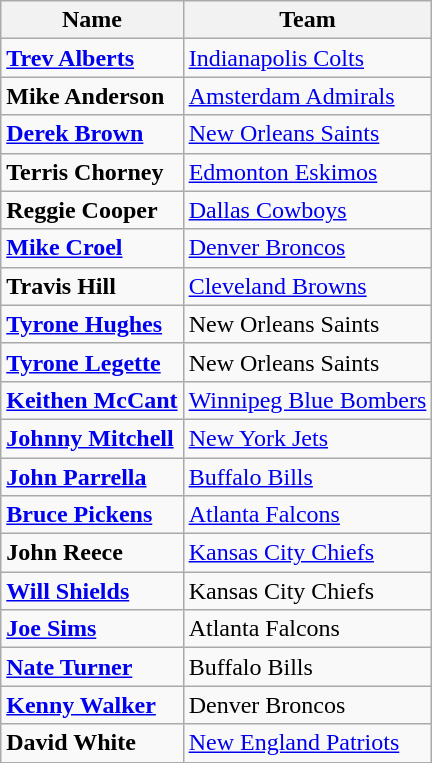<table class="wikitable">
<tr>
<th>Name</th>
<th>Team</th>
</tr>
<tr>
<td><strong><a href='#'>Trev Alberts</a></strong></td>
<td><a href='#'>Indianapolis Colts</a></td>
</tr>
<tr>
<td><strong>Mike Anderson</strong></td>
<td><a href='#'>Amsterdam Admirals</a></td>
</tr>
<tr>
<td><strong><a href='#'>Derek Brown</a></strong></td>
<td><a href='#'>New Orleans Saints</a></td>
</tr>
<tr>
<td><strong>Terris Chorney</strong></td>
<td><a href='#'>Edmonton Eskimos</a></td>
</tr>
<tr>
<td><strong>Reggie Cooper</strong></td>
<td><a href='#'>Dallas Cowboys</a></td>
</tr>
<tr>
<td><strong><a href='#'>Mike Croel</a></strong></td>
<td><a href='#'>Denver Broncos</a></td>
</tr>
<tr>
<td><strong>Travis Hill</strong></td>
<td><a href='#'>Cleveland Browns</a></td>
</tr>
<tr>
<td><strong><a href='#'>Tyrone Hughes</a></strong></td>
<td>New Orleans Saints</td>
</tr>
<tr>
<td><strong><a href='#'>Tyrone Legette</a></strong></td>
<td>New Orleans Saints</td>
</tr>
<tr>
<td><strong><a href='#'>Keithen McCant</a></strong></td>
<td><a href='#'>Winnipeg Blue Bombers</a></td>
</tr>
<tr>
<td><strong><a href='#'>Johnny Mitchell</a></strong></td>
<td><a href='#'>New York Jets</a></td>
</tr>
<tr>
<td><strong><a href='#'>John Parrella</a></strong></td>
<td><a href='#'>Buffalo Bills</a></td>
</tr>
<tr>
<td><strong><a href='#'>Bruce Pickens</a></strong></td>
<td><a href='#'>Atlanta Falcons</a></td>
</tr>
<tr>
<td><strong>John Reece</strong></td>
<td><a href='#'>Kansas City Chiefs</a></td>
</tr>
<tr>
<td><strong><a href='#'>Will Shields</a></strong></td>
<td>Kansas City Chiefs</td>
</tr>
<tr>
<td><strong><a href='#'>Joe Sims</a></strong></td>
<td>Atlanta Falcons</td>
</tr>
<tr>
<td><strong><a href='#'>Nate Turner</a></strong></td>
<td>Buffalo Bills</td>
</tr>
<tr>
<td><strong><a href='#'>Kenny Walker</a></strong></td>
<td>Denver Broncos</td>
</tr>
<tr>
<td><strong>David White</strong></td>
<td><a href='#'>New England Patriots</a></td>
</tr>
</table>
